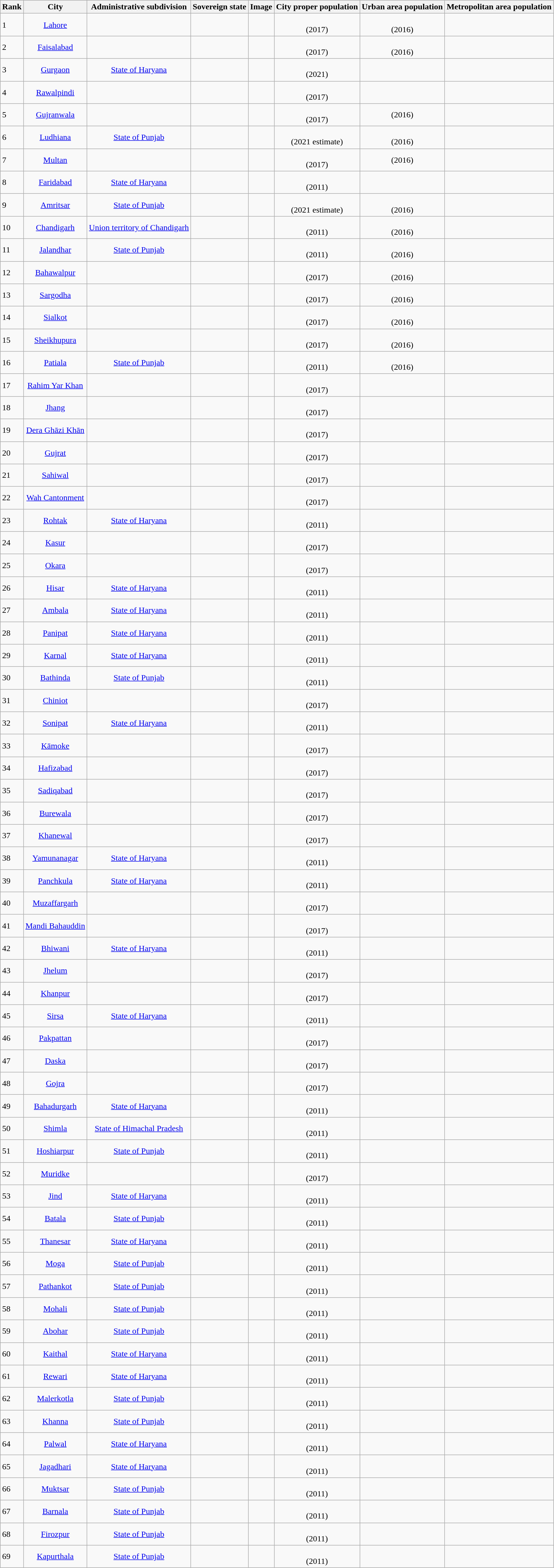<table class="sortable wikitable" style="vertical-align:center; text-align:center; background:#FFFFF;">
<tr>
<th>Rank</th>
<th>City</th>
<th>Administrative subdivision</th>
<th>Sovereign state</th>
<th>Image</th>
<th>City proper population</th>
<th>Urban area population</th>
<th>Metropolitan area population</th>
</tr>
<tr>
<td style="text-align:left;">1</td>
<td><a href='#'>Lahore</a></td>
<td></td>
<td></td>
<td></td>
<td><br>(2017)</td>
<td><br>(2016)</td>
<td></td>
</tr>
<tr>
<td style="text-align:left;">2</td>
<td><a href='#'>Faisalabad</a></td>
<td></td>
<td></td>
<td></td>
<td><br>(2017)</td>
<td><br>(2016)</td>
<td></td>
</tr>
<tr>
<td style="text-align:left;">3</td>
<td><a href='#'>Gurgaon</a></td>
<td><a href='#'>State of Haryana</a></td>
<td></td>
<td></td>
<td><br>(2021)</td>
<td></td>
<td></td>
</tr>
<tr>
<td style="text-align:left;">4</td>
<td><a href='#'>Rawalpindi</a></td>
<td></td>
<td></td>
<td></td>
<td><br>(2017)</td>
<td></td>
<td></td>
</tr>
<tr>
<td style="text-align:left;">5</td>
<td><a href='#'>Gujranwala</a></td>
<td></td>
<td></td>
<td></td>
<td><br>(2017)</td>
<td>(2016)</td>
<td></td>
</tr>
<tr>
<td style="text-align:left;">6</td>
<td><a href='#'>Ludhiana</a></td>
<td><a href='#'>State of Punjab</a></td>
<td></td>
<td></td>
<td><br>(2021 estimate)</td>
<td><br>(2016)</td>
<td></td>
</tr>
<tr>
<td style="text-align:left;">7</td>
<td><a href='#'>Multan</a></td>
<td></td>
<td></td>
<td></td>
<td><br>(2017)</td>
<td>(2016)</td>
<td></td>
</tr>
<tr>
<td style="text-align:left;">8</td>
<td><a href='#'>Faridabad</a></td>
<td><a href='#'>State of Haryana</a></td>
<td></td>
<td></td>
<td><br>(2011)</td>
<td></td>
<td></td>
</tr>
<tr>
<td style="text-align:left;">9</td>
<td><a href='#'>Amritsar</a></td>
<td><a href='#'>State of Punjab</a></td>
<td></td>
<td></td>
<td><br>(2021 estimate)</td>
<td><br>(2016)</td>
<td></td>
</tr>
<tr>
<td style="text-align:left;">10</td>
<td><a href='#'>Chandigarh</a></td>
<td><a href='#'>Union territory of Chandigarh</a></td>
<td></td>
<td></td>
<td><br>(2011)</td>
<td><br>(2016)</td>
<td></td>
</tr>
<tr>
<td style="text-align:left;">11</td>
<td><a href='#'>Jalandhar</a></td>
<td><a href='#'>State of Punjab</a></td>
<td></td>
<td></td>
<td><br>(2011)</td>
<td><br>(2016)</td>
<td></td>
</tr>
<tr>
<td style="text-align:left;">12</td>
<td><a href='#'>Bahawalpur</a></td>
<td></td>
<td></td>
<td></td>
<td><br>(2017)</td>
<td><br>(2016)</td>
<td></td>
</tr>
<tr>
<td style="text-align:left;">13</td>
<td><a href='#'>Sargodha</a></td>
<td></td>
<td></td>
<td></td>
<td><br>(2017)</td>
<td><br>(2016)</td>
<td></td>
</tr>
<tr>
<td style="text-align:left;">14</td>
<td><a href='#'>Sialkot</a></td>
<td></td>
<td></td>
<td></td>
<td><br>(2017)</td>
<td><br>(2016)</td>
<td></td>
</tr>
<tr>
<td style="text-align:left;">15</td>
<td><a href='#'>Sheikhupura</a></td>
<td></td>
<td></td>
<td></td>
<td><br>(2017)</td>
<td><br>(2016)</td>
<td></td>
</tr>
<tr>
<td style="text-align:left;">16</td>
<td><a href='#'>Patiala</a></td>
<td><a href='#'>State of Punjab</a></td>
<td></td>
<td></td>
<td><br>(2011)</td>
<td><br>(2016)</td>
<td></td>
</tr>
<tr>
<td style="text-align:left;">17</td>
<td><a href='#'>Rahim Yar Khan</a></td>
<td></td>
<td></td>
<td></td>
<td><br>(2017)</td>
<td></td>
<td></td>
</tr>
<tr>
<td style="text-align:left;">18</td>
<td><a href='#'>Jhang</a></td>
<td></td>
<td></td>
<td></td>
<td><br>(2017)</td>
<td></td>
<td></td>
</tr>
<tr>
<td style="text-align:left;">19</td>
<td><a href='#'>Dera Ghāzi Khān</a></td>
<td></td>
<td></td>
<td></td>
<td><br>(2017)</td>
<td></td>
<td></td>
</tr>
<tr>
<td style="text-align:left;">20</td>
<td><a href='#'>Gujrat</a></td>
<td></td>
<td></td>
<td></td>
<td><br>(2017)</td>
<td></td>
<td></td>
</tr>
<tr>
<td style="text-align:left;">21</td>
<td><a href='#'>Sahiwal</a></td>
<td></td>
<td></td>
<td></td>
<td><br>(2017)</td>
<td></td>
<td></td>
</tr>
<tr>
<td style="text-align:left;">22</td>
<td><a href='#'>Wah Cantonment</a></td>
<td></td>
<td></td>
<td></td>
<td><br>(2017)</td>
<td></td>
<td></td>
</tr>
<tr>
<td style="text-align:left;">23</td>
<td><a href='#'>Rohtak</a></td>
<td><a href='#'>State of Haryana</a></td>
<td></td>
<td></td>
<td><br>(2011)</td>
<td></td>
<td></td>
</tr>
<tr>
<td style="text-align:left;">24</td>
<td><a href='#'>Kasur</a></td>
<td></td>
<td></td>
<td></td>
<td><br>(2017)</td>
<td></td>
<td></td>
</tr>
<tr>
<td style="text-align:left;">25</td>
<td><a href='#'>Okara</a></td>
<td></td>
<td></td>
<td></td>
<td><br>(2017)</td>
<td></td>
<td></td>
</tr>
<tr>
<td style="text-align:left;">26</td>
<td><a href='#'>Hisar</a></td>
<td><a href='#'>State of Haryana</a></td>
<td></td>
<td></td>
<td><br>(2011)</td>
<td></td>
<td></td>
</tr>
<tr>
<td style="text-align:left;">27</td>
<td><a href='#'>Ambala</a></td>
<td><a href='#'>State of Haryana</a></td>
<td></td>
<td></td>
<td><br>(2011)</td>
<td></td>
<td></td>
</tr>
<tr>
<td style="text-align:left;">28</td>
<td><a href='#'>Panipat</a></td>
<td><a href='#'>State of Haryana</a></td>
<td></td>
<td></td>
<td><br>(2011)</td>
<td></td>
<td></td>
</tr>
<tr>
<td style="text-align:left;">29</td>
<td><a href='#'>Karnal</a></td>
<td><a href='#'>State of Haryana</a></td>
<td></td>
<td></td>
<td><br>(2011)</td>
<td></td>
<td></td>
</tr>
<tr>
<td style="text-align:left;">30</td>
<td><a href='#'>Bathinda</a></td>
<td><a href='#'>State of Punjab</a></td>
<td></td>
<td></td>
<td><br>(2011)</td>
<td></td>
<td></td>
</tr>
<tr>
<td style="text-align:left;">31</td>
<td><a href='#'>Chiniot</a></td>
<td></td>
<td></td>
<td></td>
<td><br>(2017)</td>
<td></td>
<td></td>
</tr>
<tr>
<td style="text-align:left;">32</td>
<td><a href='#'>Sonipat</a></td>
<td><a href='#'>State of Haryana</a></td>
<td></td>
<td></td>
<td><br>(2011)</td>
<td></td>
<td></td>
</tr>
<tr>
<td style="text-align:left;">33</td>
<td><a href='#'>Kāmoke</a></td>
<td></td>
<td></td>
<td></td>
<td><br>(2017)</td>
<td></td>
<td></td>
</tr>
<tr>
<td style="text-align:left;">34</td>
<td><a href='#'>Hafizabad</a></td>
<td></td>
<td></td>
<td></td>
<td><br>(2017)</td>
<td></td>
<td></td>
</tr>
<tr>
<td style="text-align:left;">35</td>
<td><a href='#'>Sadiqabad</a></td>
<td></td>
<td></td>
<td></td>
<td><br>(2017)</td>
<td></td>
<td></td>
</tr>
<tr>
<td style="text-align:left;">36</td>
<td><a href='#'>Burewala</a></td>
<td></td>
<td></td>
<td></td>
<td><br>(2017)</td>
<td></td>
<td></td>
</tr>
<tr>
<td style="text-align:left;">37</td>
<td><a href='#'>Khanewal</a></td>
<td></td>
<td></td>
<td></td>
<td><br>(2017)</td>
<td></td>
<td></td>
</tr>
<tr>
<td style="text-align:left;">38</td>
<td><a href='#'>Yamunanagar</a></td>
<td><a href='#'>State of Haryana</a></td>
<td></td>
<td></td>
<td><br>(2011)</td>
<td></td>
<td></td>
</tr>
<tr>
<td style="text-align:left;">39</td>
<td><a href='#'>Panchkula</a></td>
<td><a href='#'>State of Haryana</a></td>
<td></td>
<td></td>
<td><br>(2011)</td>
<td></td>
<td></td>
</tr>
<tr>
<td style="text-align:left;">40</td>
<td><a href='#'>Muzaffargarh</a></td>
<td></td>
<td></td>
<td></td>
<td><br>(2017)</td>
<td></td>
<td></td>
</tr>
<tr>
<td style="text-align:left;">41</td>
<td><a href='#'>Mandi Bahauddin</a></td>
<td></td>
<td></td>
<td></td>
<td><br>(2017)</td>
<td></td>
<td></td>
</tr>
<tr>
<td style="text-align:left;">42</td>
<td><a href='#'>Bhiwani</a></td>
<td><a href='#'>State of Haryana</a></td>
<td></td>
<td></td>
<td><br>(2011)</td>
<td></td>
<td></td>
</tr>
<tr>
<td style="text-align:left;">43</td>
<td><a href='#'>Jhelum</a></td>
<td></td>
<td></td>
<td></td>
<td><br>(2017)</td>
<td></td>
<td></td>
</tr>
<tr>
<td style="text-align:left;">44</td>
<td><a href='#'>Khanpur</a></td>
<td></td>
<td></td>
<td></td>
<td><br>(2017)</td>
<td></td>
<td></td>
</tr>
<tr>
<td style="text-align:left;">45</td>
<td><a href='#'>Sirsa</a></td>
<td><a href='#'>State of Haryana</a></td>
<td></td>
<td></td>
<td><br>(2011)</td>
<td></td>
<td></td>
</tr>
<tr>
<td style="text-align:left;">46</td>
<td><a href='#'>Pakpattan</a></td>
<td></td>
<td></td>
<td></td>
<td><br>(2017)</td>
<td></td>
<td></td>
</tr>
<tr>
<td style="text-align:left;">47</td>
<td><a href='#'>Daska</a></td>
<td></td>
<td></td>
<td></td>
<td><br>(2017)</td>
<td></td>
<td></td>
</tr>
<tr>
<td style="text-align:left;">48</td>
<td><a href='#'>Gojra</a></td>
<td></td>
<td></td>
<td></td>
<td><br>(2017)</td>
<td></td>
<td></td>
</tr>
<tr>
<td style="text-align:left;">49</td>
<td><a href='#'>Bahadurgarh</a></td>
<td><a href='#'>State of Haryana</a></td>
<td></td>
<td></td>
<td><br>(2011)</td>
<td></td>
<td></td>
</tr>
<tr>
<td style="text-align:left;">50</td>
<td><a href='#'>Shimla</a></td>
<td><a href='#'>State of Himachal Pradesh</a></td>
<td></td>
<td></td>
<td><br>(2011)</td>
<td></td>
<td></td>
</tr>
<tr>
<td style="text-align:left;">51</td>
<td><a href='#'>Hoshiarpur</a></td>
<td><a href='#'>State of Punjab</a></td>
<td></td>
<td></td>
<td><br>(2011)</td>
<td></td>
<td></td>
</tr>
<tr>
<td style="text-align:left;">52</td>
<td><a href='#'>Muridke</a></td>
<td></td>
<td></td>
<td></td>
<td><br>(2017)</td>
<td></td>
<td></td>
</tr>
<tr>
<td style="text-align:left;">53</td>
<td><a href='#'>Jind</a></td>
<td><a href='#'>State of Haryana</a></td>
<td></td>
<td></td>
<td><br>(2011)</td>
<td></td>
<td></td>
</tr>
<tr>
<td style="text-align:left;">54</td>
<td><a href='#'>Batala</a></td>
<td><a href='#'>State of Punjab</a></td>
<td></td>
<td></td>
<td><br>(2011)</td>
<td></td>
<td></td>
</tr>
<tr>
<td style="text-align:left;">55</td>
<td><a href='#'>Thanesar</a></td>
<td><a href='#'>State of Haryana</a></td>
<td></td>
<td></td>
<td><br>(2011)</td>
<td></td>
<td></td>
</tr>
<tr>
<td style="text-align:left;">56</td>
<td><a href='#'>Moga</a></td>
<td><a href='#'>State of Punjab</a></td>
<td></td>
<td></td>
<td><br>(2011)</td>
<td></td>
<td></td>
</tr>
<tr>
<td style="text-align:left;">57</td>
<td><a href='#'>Pathankot</a></td>
<td><a href='#'>State of Punjab</a></td>
<td></td>
<td></td>
<td><br>(2011)</td>
<td></td>
<td></td>
</tr>
<tr>
<td style="text-align:left;">58</td>
<td><a href='#'>Mohali</a></td>
<td><a href='#'>State of Punjab</a></td>
<td></td>
<td></td>
<td><br>(2011)</td>
<td></td>
<td></td>
</tr>
<tr>
<td style="text-align:left;">59</td>
<td><a href='#'>Abohar</a></td>
<td><a href='#'>State of Punjab</a></td>
<td></td>
<td></td>
<td><br>(2011)</td>
<td></td>
<td></td>
</tr>
<tr>
<td style="text-align:left;">60</td>
<td><a href='#'>Kaithal</a></td>
<td><a href='#'>State of Haryana</a></td>
<td></td>
<td></td>
<td><br>(2011)</td>
<td></td>
<td></td>
</tr>
<tr>
<td style="text-align:left;">61</td>
<td><a href='#'>Rewari</a></td>
<td><a href='#'>State of Haryana</a></td>
<td></td>
<td></td>
<td><br>(2011)</td>
<td></td>
<td></td>
</tr>
<tr>
<td style="text-align:left;">62</td>
<td><a href='#'>Malerkotla</a></td>
<td><a href='#'>State of Punjab</a></td>
<td></td>
<td></td>
<td><br>(2011)</td>
<td></td>
<td></td>
</tr>
<tr>
<td style="text-align:left;">63</td>
<td><a href='#'>Khanna</a></td>
<td><a href='#'>State of Punjab</a></td>
<td></td>
<td></td>
<td><br>(2011)</td>
<td></td>
<td></td>
</tr>
<tr>
<td style="text-align:left;">64</td>
<td><a href='#'>Palwal</a></td>
<td><a href='#'>State of Haryana</a></td>
<td></td>
<td></td>
<td><br>(2011)</td>
<td></td>
<td></td>
</tr>
<tr>
<td style="text-align:left;">65</td>
<td><a href='#'>Jagadhari</a></td>
<td><a href='#'>State of Haryana</a></td>
<td></td>
<td></td>
<td><br>(2011)</td>
<td></td>
<td></td>
</tr>
<tr>
<td style="text-align:left;">66</td>
<td><a href='#'>Muktsar</a></td>
<td><a href='#'>State of Punjab</a></td>
<td></td>
<td></td>
<td><br>(2011)</td>
<td></td>
<td></td>
</tr>
<tr>
<td style="text-align:left;">67</td>
<td><a href='#'>Barnala</a></td>
<td><a href='#'>State of Punjab</a></td>
<td></td>
<td></td>
<td><br>(2011)</td>
<td></td>
<td></td>
</tr>
<tr>
<td style="text-align:left;">68</td>
<td><a href='#'>Firozpur</a></td>
<td><a href='#'>State of Punjab</a></td>
<td></td>
<td></td>
<td><br>(2011)</td>
<td></td>
<td></td>
</tr>
<tr>
<td style="text-align:left;">69</td>
<td><a href='#'>Kapurthala</a></td>
<td><a href='#'>State of Punjab</a></td>
<td></td>
<td></td>
<td><br>(2011)</td>
<td></td>
<td></td>
</tr>
</table>
